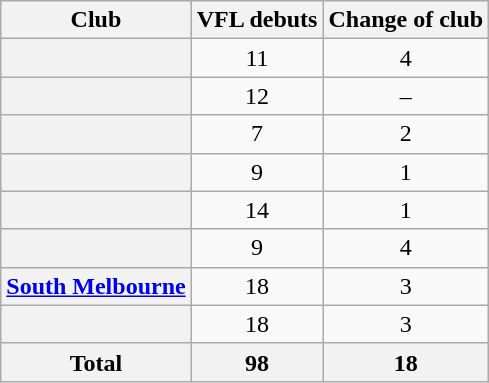<table class="wikitable plainrowheaders sortable" style="text-align:center;">
<tr>
<th scope="col">Club</th>
<th scope="col">VFL debuts</th>
<th scope="col">Change of club</th>
</tr>
<tr>
<th scope="row"></th>
<td>11</td>
<td>4</td>
</tr>
<tr>
<th scope="row"></th>
<td>12</td>
<td>–</td>
</tr>
<tr>
<th scope="row"></th>
<td>7</td>
<td>2</td>
</tr>
<tr>
<th scope="row"></th>
<td>9</td>
<td>1</td>
</tr>
<tr>
<th scope="row"></th>
<td>14</td>
<td>1</td>
</tr>
<tr>
<th scope="row"></th>
<td>9</td>
<td>4</td>
</tr>
<tr>
<th scope="row"><a href='#'>South Melbourne</a></th>
<td>18</td>
<td>3</td>
</tr>
<tr>
<th scope="row"></th>
<td>18</td>
<td>3</td>
</tr>
<tr class="sortbottom">
<th>Total</th>
<th>98</th>
<th>18</th>
</tr>
</table>
